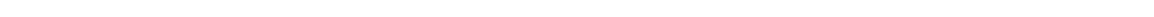<table style="width:88%; text-align:center;">
<tr style="color:white;">
<td style="background:"><strong>10</strong></td>
<td style="background:"><strong>3</strong></td>
<td style="background:"><strong>2</strong></td>
<td style="background:"><strong>17</strong></td>
</tr>
</table>
